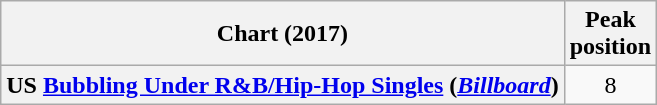<table class="wikitable sortable plainrowheaders" style="text-align:center">
<tr>
<th>Chart (2017)</th>
<th>Peak<br>position</th>
</tr>
<tr>
<th scope="row">US <a href='#'>Bubbling Under R&B/Hip-Hop Singles</a> (<em><a href='#'>Billboard</a></em>)</th>
<td>8</td>
</tr>
</table>
